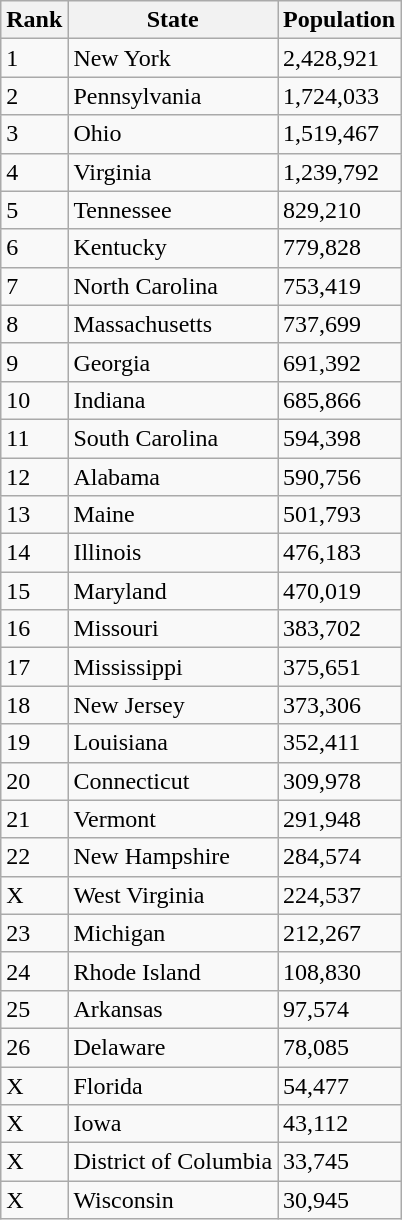<table class="wikitable sortable">
<tr>
<th>Rank</th>
<th>State</th>
<th>Population</th>
</tr>
<tr>
<td>1</td>
<td>New York</td>
<td>2,428,921</td>
</tr>
<tr>
<td>2</td>
<td>Pennsylvania</td>
<td>1,724,033</td>
</tr>
<tr>
<td>3</td>
<td>Ohio</td>
<td>1,519,467</td>
</tr>
<tr>
<td>4</td>
<td>Virginia </td>
<td>1,239,792</td>
</tr>
<tr>
<td>5</td>
<td>Tennessee</td>
<td>829,210</td>
</tr>
<tr>
<td>6</td>
<td>Kentucky</td>
<td>779,828</td>
</tr>
<tr>
<td>7</td>
<td>North Carolina</td>
<td>753,419</td>
</tr>
<tr>
<td>8</td>
<td>Massachusetts</td>
<td>737,699</td>
</tr>
<tr>
<td>9</td>
<td>Georgia</td>
<td>691,392</td>
</tr>
<tr>
<td>10</td>
<td>Indiana</td>
<td>685,866</td>
</tr>
<tr>
<td>11</td>
<td>South Carolina</td>
<td>594,398</td>
</tr>
<tr>
<td>12</td>
<td>Alabama</td>
<td>590,756</td>
</tr>
<tr>
<td>13</td>
<td>Maine</td>
<td>501,793</td>
</tr>
<tr>
<td>14</td>
<td>Illinois</td>
<td>476,183</td>
</tr>
<tr>
<td>15</td>
<td>Maryland</td>
<td>470,019</td>
</tr>
<tr>
<td>16</td>
<td>Missouri</td>
<td>383,702</td>
</tr>
<tr>
<td>17</td>
<td>Mississippi</td>
<td>375,651</td>
</tr>
<tr>
<td>18</td>
<td>New Jersey</td>
<td>373,306</td>
</tr>
<tr>
<td>19</td>
<td>Louisiana</td>
<td>352,411</td>
</tr>
<tr>
<td>20</td>
<td>Connecticut</td>
<td>309,978</td>
</tr>
<tr>
<td>21</td>
<td>Vermont</td>
<td>291,948</td>
</tr>
<tr>
<td>22</td>
<td>New Hampshire</td>
<td>284,574</td>
</tr>
<tr>
<td>X</td>
<td>West Virginia </td>
<td>224,537</td>
</tr>
<tr>
<td>23</td>
<td>Michigan</td>
<td>212,267</td>
</tr>
<tr>
<td>24</td>
<td>Rhode Island</td>
<td>108,830</td>
</tr>
<tr>
<td>25</td>
<td>Arkansas</td>
<td>97,574</td>
</tr>
<tr>
<td>26</td>
<td>Delaware</td>
<td>78,085</td>
</tr>
<tr>
<td>X</td>
<td>Florida</td>
<td>54,477</td>
</tr>
<tr>
<td>X</td>
<td>Iowa </td>
<td>43,112</td>
</tr>
<tr>
<td>X</td>
<td>District of Columbia </td>
<td>33,745</td>
</tr>
<tr>
<td>X</td>
<td>Wisconsin </td>
<td>30,945</td>
</tr>
</table>
